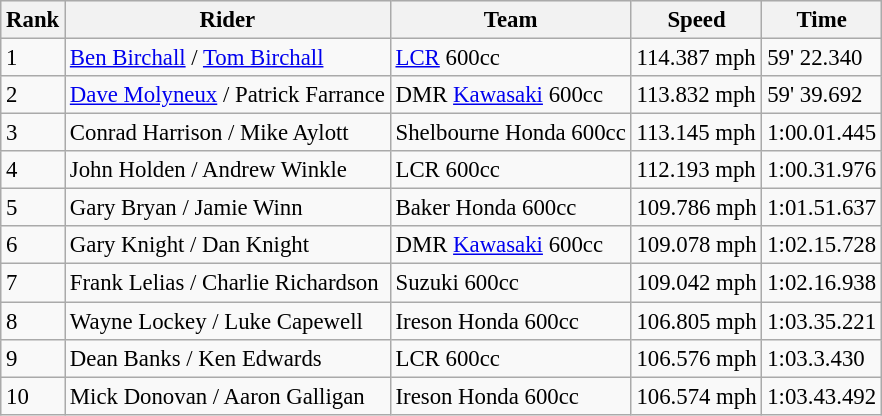<table class="wikitable" style="font-size: 95%;">
<tr style="background:#efefef;">
<th>Rank</th>
<th>Rider</th>
<th>Team</th>
<th>Speed</th>
<th>Time</th>
</tr>
<tr>
<td>1</td>
<td> <a href='#'>Ben Birchall</a> /  <a href='#'>Tom Birchall</a></td>
<td><a href='#'>LCR</a> 600cc</td>
<td>114.387 mph</td>
<td>59' 22.340</td>
</tr>
<tr>
<td>2</td>
<td> <a href='#'>Dave Molyneux</a> /  Patrick Farrance</td>
<td>DMR <a href='#'>Kawasaki</a> 600cc</td>
<td>113.832 mph</td>
<td>59' 39.692</td>
</tr>
<tr>
<td>3</td>
<td> Conrad Harrison /  Mike Aylott</td>
<td>Shelbourne Honda 600cc</td>
<td>113.145 mph</td>
<td>1:00.01.445</td>
</tr>
<tr>
<td>4</td>
<td> John Holden /  Andrew Winkle</td>
<td>LCR 600cc</td>
<td>112.193 mph</td>
<td>1:00.31.976</td>
</tr>
<tr>
<td>5</td>
<td> Gary Bryan /  Jamie Winn</td>
<td>Baker Honda 600cc</td>
<td>109.786 mph</td>
<td>1:01.51.637</td>
</tr>
<tr>
<td>6</td>
<td> Gary Knight /  Dan Knight</td>
<td>DMR <a href='#'>Kawasaki</a>  600cc</td>
<td>109.078 mph</td>
<td>1:02.15.728</td>
</tr>
<tr>
<td>7</td>
<td> Frank Lelias /  Charlie Richardson</td>
<td>Suzuki 600cc</td>
<td>109.042 mph</td>
<td>1:02.16.938</td>
</tr>
<tr>
<td>8</td>
<td> Wayne Lockey /  Luke Capewell</td>
<td>Ireson Honda 600cc</td>
<td>106.805 mph</td>
<td>1:03.35.221</td>
</tr>
<tr>
<td>9</td>
<td> Dean Banks /  Ken Edwards</td>
<td>LCR 600cc</td>
<td>106.576 mph</td>
<td>1:03.3.430</td>
</tr>
<tr>
<td>10</td>
<td> Mick Donovan /  Aaron Galligan</td>
<td>Ireson Honda 600cc</td>
<td>106.574 mph</td>
<td>1:03.43.492</td>
</tr>
</table>
